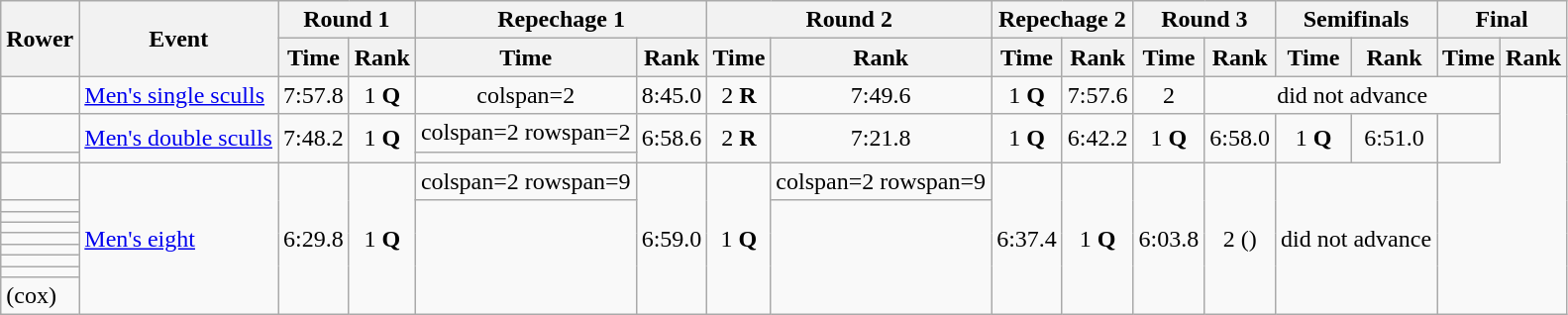<table class="wikitable sortable" style=text-align:center>
<tr>
<th rowspan=2>Rower</th>
<th rowspan=2>Event</th>
<th colspan=2>Round 1</th>
<th colspan=2>Repechage 1</th>
<th colspan=2>Round 2</th>
<th colspan=2>Repechage 2</th>
<th colspan=2>Round 3</th>
<th colspan=2>Semifinals</th>
<th colspan=2>Final</th>
</tr>
<tr>
<th>Time</th>
<th>Rank</th>
<th>Time</th>
<th>Rank</th>
<th>Time</th>
<th>Rank</th>
<th>Time</th>
<th>Rank</th>
<th>Time</th>
<th>Rank</th>
<th>Time</th>
<th>Rank</th>
<th>Time</th>
<th>Rank</th>
</tr>
<tr>
<td align=left></td>
<td align=left><a href='#'>Men's single sculls</a></td>
<td>7:57.8</td>
<td>1 <strong>Q</strong></td>
<td>colspan=2 </td>
<td>8:45.0</td>
<td>2 <strong>R</strong></td>
<td>7:49.6</td>
<td>1 <strong>Q</strong></td>
<td>7:57.6</td>
<td>2</td>
<td colspan=4>did not advance</td>
</tr>
<tr>
<td align=left><strong></strong></td>
<td align=left rowspan=2><a href='#'>Men's double sculls</a></td>
<td rowspan=2>7:48.2</td>
<td rowspan=2>1 <strong>Q</strong></td>
<td>colspan=2 rowspan=2 </td>
<td rowspan=2>6:58.6</td>
<td rowspan=2>2 <strong>R</strong></td>
<td rowspan=2>7:21.8</td>
<td rowspan=2>1 <strong>Q</strong></td>
<td rowspan=2>6:42.2</td>
<td rowspan=2>1 <strong>Q</strong></td>
<td rowspan=2>6:58.0</td>
<td rowspan=2>1 <strong>Q</strong></td>
<td rowspan=2>6:51.0</td>
<td rowspan=2></td>
</tr>
<tr>
<td align=left><strong></strong></td>
</tr>
<tr>
<td align=left><strong></strong></td>
<td align=left rowspan=9><a href='#'>Men's eight</a></td>
<td rowspan=9>6:29.8</td>
<td rowspan=9>1 <strong>Q</strong></td>
<td>colspan=2 rowspan=9 </td>
<td rowspan=9>6:59.0</td>
<td rowspan=9>1 <strong>Q</strong></td>
<td>colspan=2 rowspan=9 </td>
<td rowspan=9>6:37.4</td>
<td rowspan=9>1 <strong>Q</strong></td>
<td rowspan=9>6:03.8</td>
<td rowspan=9>2 ()</td>
<td colspan=2 rowspan=9>did not advance</td>
</tr>
<tr>
<td align=left><strong></strong></td>
</tr>
<tr>
<td align=left><strong></strong></td>
</tr>
<tr>
<td align=left><strong></strong></td>
</tr>
<tr>
<td align=left><strong></strong></td>
</tr>
<tr>
<td align=left><strong></strong></td>
</tr>
<tr>
<td align=left><strong></strong></td>
</tr>
<tr>
<td align=left><strong></strong></td>
</tr>
<tr>
<td align=left><strong></strong> (cox)</td>
</tr>
</table>
